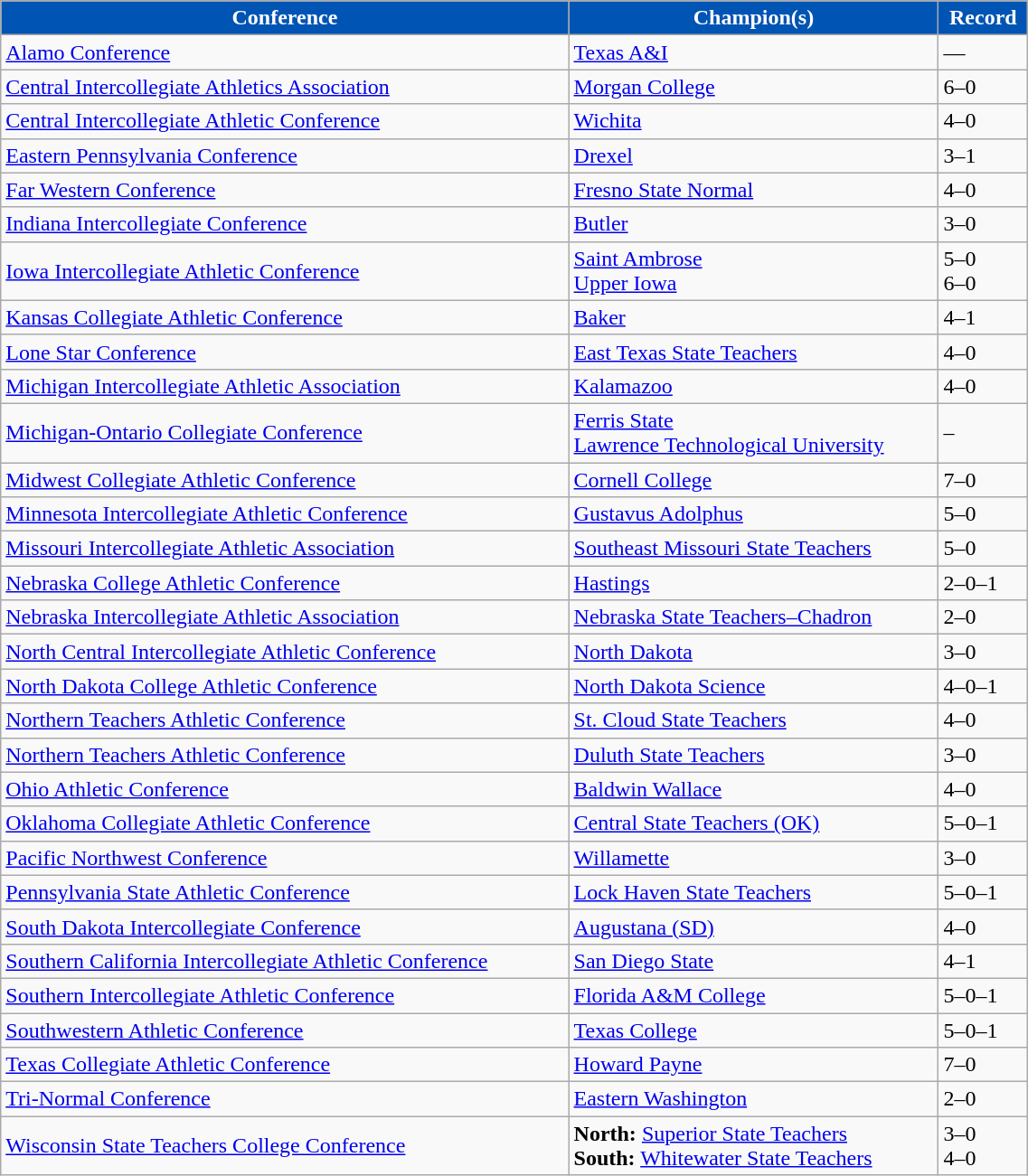<table class="wikitable" width="60%">
<tr>
<th style="background:#0054B3; color:#FFFFFF;">Conference</th>
<th style="background:#0054B3; color:#FFFFFF;">Champion(s)</th>
<th style="background:#0054B3; color:#FFFFFF;">Record</th>
</tr>
<tr align="left">
<td><a href='#'>Alamo Conference</a></td>
<td><a href='#'>Texas A&I</a></td>
<td>—</td>
</tr>
<tr align="left"">
<td><a href='#'>Central Intercollegiate Athletics Association</a></td>
<td><a href='#'>Morgan College</a></td>
<td>6–0</td>
</tr>
<tr align="left">
<td><a href='#'>Central Intercollegiate Athletic Conference</a></td>
<td><a href='#'>Wichita</a></td>
<td>4–0</td>
</tr>
<tr align="left">
<td><a href='#'>Eastern Pennsylvania Conference</a></td>
<td><a href='#'>Drexel</a></td>
<td>3–1</td>
</tr>
<tr align="left">
<td><a href='#'>Far Western Conference</a></td>
<td><a href='#'>Fresno State Normal</a></td>
<td>4–0</td>
</tr>
<tr align="left">
<td><a href='#'>Indiana Intercollegiate Conference</a></td>
<td><a href='#'>Butler</a></td>
<td>3–0</td>
</tr>
<tr align="left">
<td><a href='#'>Iowa Intercollegiate Athletic Conference</a></td>
<td><a href='#'>Saint Ambrose</a><br><a href='#'>Upper Iowa</a></td>
<td>5–0<br>6–0</td>
</tr>
<tr align="left">
<td><a href='#'>Kansas Collegiate Athletic Conference</a></td>
<td><a href='#'>Baker</a></td>
<td>4–1</td>
</tr>
<tr align="left">
<td><a href='#'>Lone Star Conference</a></td>
<td><a href='#'>East Texas State Teachers</a></td>
<td>4–0</td>
</tr>
<tr align="left"">
<td><a href='#'>Michigan Intercollegiate Athletic Association</a></td>
<td><a href='#'>Kalamazoo</a></td>
<td>4–0</td>
</tr>
<tr align="left">
<td><a href='#'>Michigan-Ontario Collegiate Conference</a></td>
<td><a href='#'>Ferris State</a><br><a href='#'>Lawrence Technological University</a></td>
<td>–</td>
</tr>
<tr align="left">
<td><a href='#'>Midwest Collegiate Athletic Conference</a></td>
<td><a href='#'>Cornell College</a></td>
<td>7–0</td>
</tr>
<tr align="left">
<td><a href='#'>Minnesota Intercollegiate Athletic Conference</a></td>
<td><a href='#'>Gustavus Adolphus</a></td>
<td>5–0</td>
</tr>
<tr align="left">
<td><a href='#'>Missouri Intercollegiate Athletic Association</a></td>
<td><a href='#'>Southeast Missouri State Teachers</a></td>
<td>5–0</td>
</tr>
<tr align="left">
<td><a href='#'>Nebraska College Athletic Conference</a></td>
<td><a href='#'>Hastings</a></td>
<td>2–0–1</td>
</tr>
<tr align="left">
<td><a href='#'>Nebraska Intercollegiate Athletic Association</a></td>
<td><a href='#'>Nebraska State Teachers–Chadron</a></td>
<td>2–0</td>
</tr>
<tr align="left">
<td><a href='#'>North Central Intercollegiate Athletic Conference</a></td>
<td><a href='#'>North Dakota</a></td>
<td>3–0</td>
</tr>
<tr align="left">
<td><a href='#'>North Dakota College Athletic Conference</a></td>
<td><a href='#'>North Dakota Science</a></td>
<td>4–0–1</td>
</tr>
<tr align="left">
<td><a href='#'>Northern Teachers Athletic Conference</a></td>
<td><a href='#'>St. Cloud State Teachers</a></td>
<td>4–0</td>
</tr>
<tr align="left">
<td><a href='#'>Northern Teachers Athletic Conference</a></td>
<td><a href='#'>Duluth State Teachers</a></td>
<td>3–0</td>
</tr>
<tr align="left">
<td><a href='#'>Ohio Athletic Conference</a></td>
<td><a href='#'>Baldwin Wallace</a></td>
<td>4–0</td>
</tr>
<tr align="left">
<td><a href='#'>Oklahoma Collegiate Athletic Conference</a></td>
<td><a href='#'>Central State Teachers (OK)</a></td>
<td>5–0–1</td>
</tr>
<tr align="left">
<td><a href='#'>Pacific Northwest Conference</a></td>
<td><a href='#'>Willamette</a></td>
<td>3–0</td>
</tr>
<tr align="left">
<td><a href='#'>Pennsylvania State Athletic Conference</a></td>
<td><a href='#'>Lock Haven State Teachers</a></td>
<td>5–0–1</td>
</tr>
<tr align="left">
<td><a href='#'>South Dakota Intercollegiate Conference</a></td>
<td><a href='#'>Augustana (SD)</a></td>
<td>4–0</td>
</tr>
<tr align="left">
<td><a href='#'>Southern California Intercollegiate Athletic Conference</a></td>
<td><a href='#'>San Diego State</a></td>
<td>4–1</td>
</tr>
<tr align="left">
<td><a href='#'>Southern Intercollegiate Athletic Conference</a></td>
<td><a href='#'>Florida A&M College</a></td>
<td>5–0–1</td>
</tr>
<tr align="left">
<td><a href='#'>Southwestern Athletic Conference</a></td>
<td><a href='#'>Texas College</a></td>
<td>5–0–1</td>
</tr>
<tr align="left">
<td><a href='#'>Texas Collegiate Athletic Conference</a></td>
<td><a href='#'>Howard Payne</a></td>
<td>7–0</td>
</tr>
<tr align="left">
<td><a href='#'>Tri-Normal Conference</a></td>
<td><a href='#'>Eastern Washington</a></td>
<td>2–0</td>
</tr>
<tr align="left">
<td><a href='#'>Wisconsin State Teachers College Conference</a></td>
<td><strong>North:</strong> <a href='#'>Superior State Teachers</a><br><strong>South:</strong> <a href='#'>Whitewater State Teachers</a></td>
<td>3–0<br>4–0</td>
</tr>
</table>
